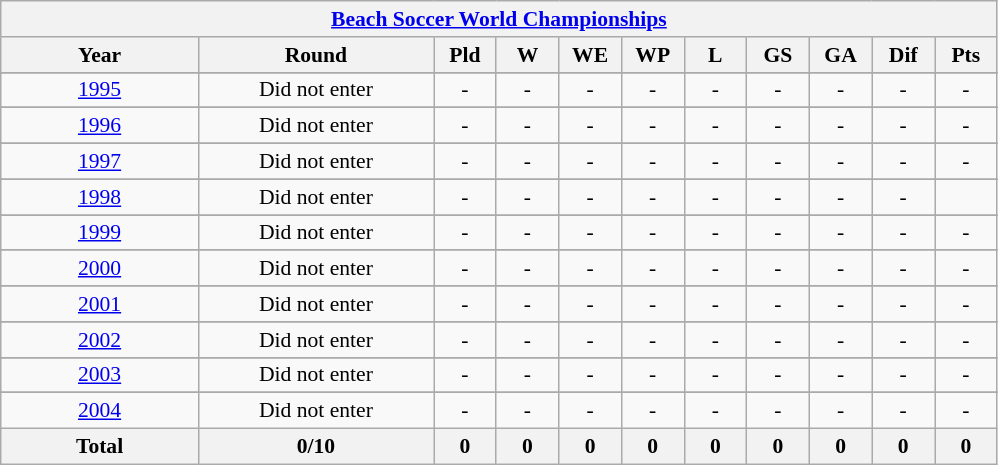<table class="wikitable" style="text-align: center;font-size:90%;">
<tr>
<th colspan=11><a href='#'>Beach Soccer World Championships</a></th>
</tr>
<tr>
<th width=125>Year</th>
<th width=150>Round</th>
<th width=35>Pld</th>
<th width=35>W</th>
<th width=35>WE</th>
<th width=35>WP</th>
<th width=35>L</th>
<th width=35>GS</th>
<th width=35>GA</th>
<th width=35>Dif</th>
<th width=35>Pts</th>
</tr>
<tr>
</tr>
<tr>
<td> <a href='#'>1995</a></td>
<td>Did not enter</td>
<td>-</td>
<td>-</td>
<td>-</td>
<td>-</td>
<td>-</td>
<td>-</td>
<td>-</td>
<td>-</td>
<td>-</td>
</tr>
<tr>
</tr>
<tr>
<td> <a href='#'>1996</a></td>
<td>Did not enter</td>
<td>-</td>
<td>-</td>
<td>-</td>
<td>-</td>
<td>-</td>
<td>-</td>
<td>-</td>
<td>-</td>
<td>-</td>
</tr>
<tr>
</tr>
<tr>
<td> <a href='#'>1997</a></td>
<td>Did not enter</td>
<td>-</td>
<td>-</td>
<td>-</td>
<td>-</td>
<td>-</td>
<td>-</td>
<td>-</td>
<td>-</td>
<td>-</td>
</tr>
<tr>
</tr>
<tr>
<td> <a href='#'>1998</a></td>
<td>Did not enter</td>
<td>-</td>
<td>-</td>
<td>-</td>
<td>-</td>
<td>-</td>
<td>-</td>
<td>-</td>
<td>-</td>
<td></td>
</tr>
<tr>
</tr>
<tr>
<td> <a href='#'>1999</a></td>
<td>Did not enter</td>
<td>-</td>
<td>-</td>
<td>-</td>
<td>-</td>
<td>-</td>
<td>-</td>
<td>-</td>
<td>-</td>
<td>-</td>
</tr>
<tr>
</tr>
<tr>
<td> <a href='#'>2000</a></td>
<td>Did not enter</td>
<td>-</td>
<td>-</td>
<td>-</td>
<td>-</td>
<td>-</td>
<td>-</td>
<td>-</td>
<td>-</td>
<td>-</td>
</tr>
<tr>
</tr>
<tr>
<td> <a href='#'>2001</a></td>
<td>Did not enter</td>
<td>-</td>
<td>-</td>
<td>-</td>
<td>-</td>
<td>-</td>
<td>-</td>
<td>-</td>
<td>-</td>
<td>-</td>
</tr>
<tr>
</tr>
<tr>
<td> <a href='#'>2002</a></td>
<td>Did not enter</td>
<td>-</td>
<td>-</td>
<td>-</td>
<td>-</td>
<td>-</td>
<td>-</td>
<td>-</td>
<td>-</td>
<td>-</td>
</tr>
<tr>
</tr>
<tr>
<td> <a href='#'>2003</a></td>
<td>Did not enter</td>
<td>-</td>
<td>-</td>
<td>-</td>
<td>-</td>
<td>-</td>
<td>-</td>
<td>-</td>
<td>-</td>
<td>-</td>
</tr>
<tr>
</tr>
<tr>
<td> <a href='#'>2004</a></td>
<td>Did not enter</td>
<td>-</td>
<td>-</td>
<td>-</td>
<td>-</td>
<td>-</td>
<td>-</td>
<td>-</td>
<td>-</td>
<td>-</td>
</tr>
<tr>
<th>Total</th>
<th>0/10</th>
<th>0</th>
<th>0</th>
<th>0</th>
<th>0</th>
<th>0</th>
<th>0</th>
<th>0</th>
<th>0</th>
<th>0</th>
</tr>
</table>
